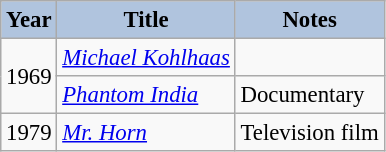<table class="wikitable" style="font-size:95%;">
<tr>
<th style="background:#B0C4DE;">Year</th>
<th style="background:#B0C4DE;">Title</th>
<th style="background:#B0C4DE;">Notes</th>
</tr>
<tr>
<td rowspan=2>1969</td>
<td><em><a href='#'>Michael Kohlhaas</a></em></td>
<td></td>
</tr>
<tr>
<td><em><a href='#'>Phantom India</a></em></td>
<td>Documentary</td>
</tr>
<tr>
<td>1979</td>
<td><em><a href='#'>Mr. Horn</a></em></td>
<td>Television film</td>
</tr>
</table>
